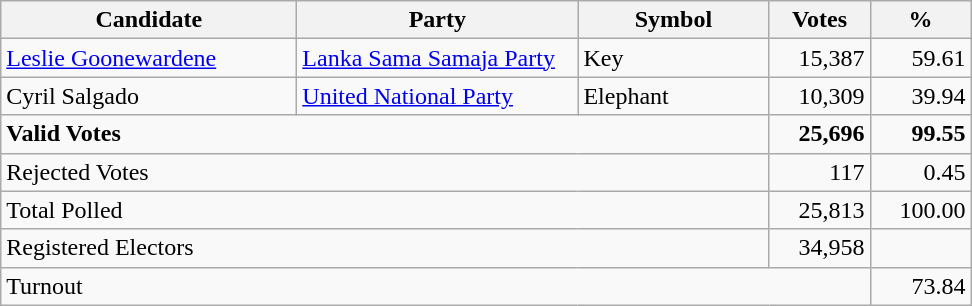<table class="wikitable" border="1" style="text-align:right;">
<tr>
<th align=left width="190">Candidate</th>
<th align=left width="180">Party</th>
<th align=left width="120">Symbol</th>
<th align=left width="60">Votes</th>
<th align=left width="60">%</th>
</tr>
<tr>
<td align=left><a href='#'>Leslie Goonewardene</a></td>
<td align=left><a href='#'>Lanka Sama Samaja Party</a></td>
<td align=left>Key</td>
<td align=right>15,387</td>
<td align=right>59.61</td>
</tr>
<tr>
<td align=left>Cyril Salgado</td>
<td align=left><a href='#'>United National Party</a></td>
<td align=left>Elephant</td>
<td align=right>10,309</td>
<td align=right>39.94</td>
</tr>
<tr>
<td align=left colspan=3><strong>Valid Votes</strong></td>
<td align=right><strong>25,696</strong></td>
<td align=right><strong>99.55</strong></td>
</tr>
<tr>
<td align=left colspan=3>Rejected Votes</td>
<td align=right>117</td>
<td align=right>0.45</td>
</tr>
<tr>
<td align=left colspan=3>Total Polled</td>
<td align=right>25,813</td>
<td align=right>100.00</td>
</tr>
<tr>
<td align=left colspan=3>Registered Electors</td>
<td align=right>34,958</td>
<td></td>
</tr>
<tr>
<td align=left colspan=4>Turnout</td>
<td align=right>73.84</td>
</tr>
</table>
